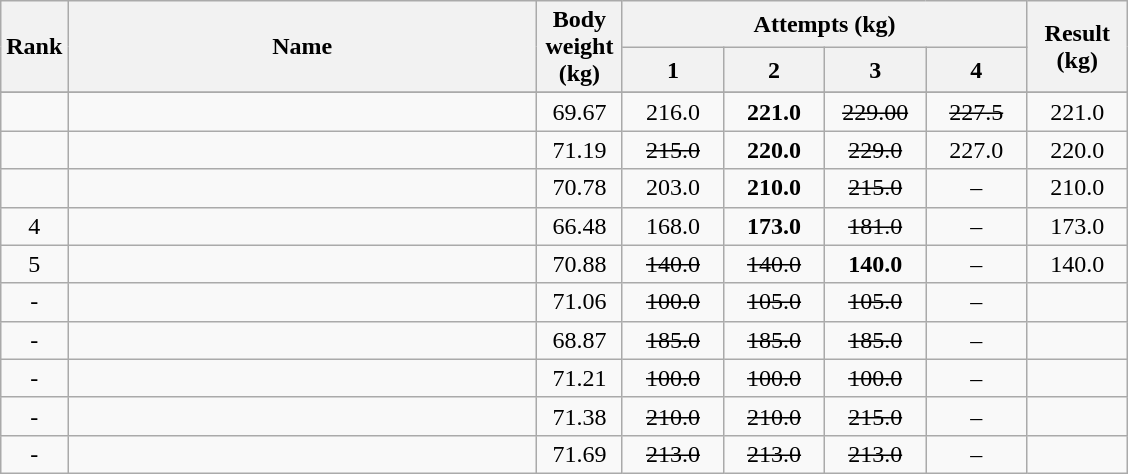<table class="wikitable" style="text-align:center;">
<tr>
<th rowspan=2>Rank</th>
<th rowspan=2 width=305>Name</th>
<th rowspan=2 width=50>Body weight (kg)</th>
<th colspan=4>Attempts (kg)</th>
<th rowspan=2 width=60>Result (kg)</th>
</tr>
<tr>
<th width=60>1</th>
<th width=60>2</th>
<th width=60>3</th>
<th width=60>4</th>
</tr>
<tr>
</tr>
<tr>
<td></td>
<td align=left></td>
<td>69.67</td>
<td>216.0</td>
<td><strong>221.0</strong></td>
<td><s>229.00</s></td>
<td><s>227.5</s></td>
<td>221.0</td>
</tr>
<tr>
<td></td>
<td align=left></td>
<td>71.19</td>
<td><s>215.0</s></td>
<td><strong>220.0</strong></td>
<td><s>229.0</s></td>
<td>227.0  </td>
<td>220.0</td>
</tr>
<tr>
<td></td>
<td align=left></td>
<td>70.78</td>
<td>203.0</td>
<td><strong>210.0</strong></td>
<td><s>215.0</s></td>
<td>–</td>
<td>210.0</td>
</tr>
<tr>
<td>4</td>
<td align=left></td>
<td>66.48</td>
<td>168.0</td>
<td><strong>173.0</strong></td>
<td><s>181.0</s></td>
<td>–</td>
<td>173.0</td>
</tr>
<tr>
<td>5</td>
<td align=left></td>
<td>70.88</td>
<td><s>140.0</s></td>
<td><s>140.0</s></td>
<td><strong>140.0</strong></td>
<td>–</td>
<td>140.0</td>
</tr>
<tr>
<td>-</td>
<td align=left></td>
<td>71.06</td>
<td><s>100.0</s></td>
<td><s>105.0</s></td>
<td><s>105.0</s></td>
<td>–</td>
<td></td>
</tr>
<tr>
<td>-</td>
<td align=left></td>
<td>68.87</td>
<td><s>185.0</s></td>
<td><s>185.0</s></td>
<td><s>185.0</s></td>
<td>–</td>
<td></td>
</tr>
<tr>
<td>-</td>
<td align=left></td>
<td>71.21</td>
<td><s>100.0</s></td>
<td><s>100.0</s></td>
<td><s>100.0</s></td>
<td>–</td>
<td></td>
</tr>
<tr>
<td>-</td>
<td align=left></td>
<td>71.38</td>
<td><s>210.0</s></td>
<td><s>210.0</s></td>
<td><s>215.0</s></td>
<td>–</td>
<td></td>
</tr>
<tr>
<td>-</td>
<td align=left></td>
<td>71.69</td>
<td><s>213.0</s></td>
<td><s>213.0</s></td>
<td><s>213.0</s></td>
<td>–</td>
<td></td>
</tr>
</table>
